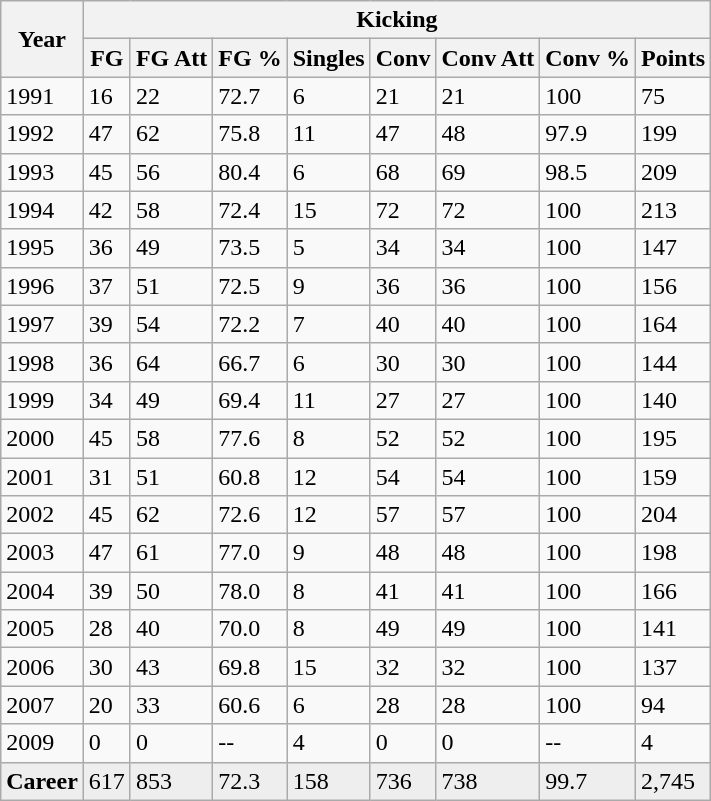<table class="wikitable">
<tr>
<th rowspan=2>Year</th>
<th colspan=8>Kicking</th>
</tr>
<tr>
<th>FG</th>
<th>FG Att</th>
<th>FG %</th>
<th>Singles</th>
<th>Conv</th>
<th>Conv Att</th>
<th>Conv %</th>
<th>Points</th>
</tr>
<tr>
<td>1991</td>
<td>16</td>
<td>22</td>
<td>72.7</td>
<td>6</td>
<td>21</td>
<td>21</td>
<td>100</td>
<td>75</td>
</tr>
<tr>
<td>1992</td>
<td>47</td>
<td>62</td>
<td>75.8</td>
<td>11</td>
<td>47</td>
<td>48</td>
<td>97.9</td>
<td>199</td>
</tr>
<tr>
<td>1993</td>
<td>45</td>
<td>56</td>
<td>80.4</td>
<td>6</td>
<td>68</td>
<td>69</td>
<td>98.5</td>
<td>209</td>
</tr>
<tr>
<td>1994</td>
<td>42</td>
<td>58</td>
<td>72.4</td>
<td>15</td>
<td>72</td>
<td>72</td>
<td>100</td>
<td>213</td>
</tr>
<tr>
<td>1995</td>
<td>36</td>
<td>49</td>
<td>73.5</td>
<td>5</td>
<td>34</td>
<td>34</td>
<td>100</td>
<td>147</td>
</tr>
<tr>
<td>1996</td>
<td>37</td>
<td>51</td>
<td>72.5</td>
<td>9</td>
<td>36</td>
<td>36</td>
<td>100</td>
<td>156</td>
</tr>
<tr>
<td>1997</td>
<td>39</td>
<td>54</td>
<td>72.2</td>
<td>7</td>
<td>40</td>
<td>40</td>
<td>100</td>
<td>164</td>
</tr>
<tr>
<td>1998</td>
<td>36</td>
<td>64</td>
<td>66.7</td>
<td>6</td>
<td>30</td>
<td>30</td>
<td>100</td>
<td>144</td>
</tr>
<tr>
<td>1999</td>
<td>34</td>
<td>49</td>
<td>69.4</td>
<td>11</td>
<td>27</td>
<td>27</td>
<td>100</td>
<td>140</td>
</tr>
<tr>
<td>2000</td>
<td>45</td>
<td>58</td>
<td>77.6</td>
<td>8</td>
<td>52</td>
<td>52</td>
<td>100</td>
<td>195</td>
</tr>
<tr>
<td>2001</td>
<td>31</td>
<td>51</td>
<td>60.8</td>
<td>12</td>
<td>54</td>
<td>54</td>
<td>100</td>
<td>159</td>
</tr>
<tr>
<td>2002</td>
<td>45</td>
<td>62</td>
<td>72.6</td>
<td>12</td>
<td>57</td>
<td>57</td>
<td>100</td>
<td>204</td>
</tr>
<tr>
<td>2003</td>
<td>47</td>
<td>61</td>
<td>77.0</td>
<td>9</td>
<td>48</td>
<td>48</td>
<td>100</td>
<td>198</td>
</tr>
<tr>
<td>2004</td>
<td>39</td>
<td>50</td>
<td>78.0</td>
<td>8</td>
<td>41</td>
<td>41</td>
<td>100</td>
<td>166</td>
</tr>
<tr>
<td>2005</td>
<td>28</td>
<td>40</td>
<td>70.0</td>
<td>8</td>
<td>49</td>
<td>49</td>
<td>100</td>
<td>141</td>
</tr>
<tr>
<td>2006</td>
<td>30</td>
<td>43</td>
<td>69.8</td>
<td>15</td>
<td>32</td>
<td>32</td>
<td>100</td>
<td>137</td>
</tr>
<tr>
<td>2007</td>
<td>20</td>
<td>33</td>
<td>60.6</td>
<td>6</td>
<td>28</td>
<td>28</td>
<td>100</td>
<td>94</td>
</tr>
<tr>
<td>2009</td>
<td>0</td>
<td>0</td>
<td>--</td>
<td>4</td>
<td>0</td>
<td>0</td>
<td>--</td>
<td>4</td>
</tr>
<tr style="background-color: #eee;">
<td><strong>Career</strong></td>
<td>617</td>
<td>853</td>
<td>72.3</td>
<td>158</td>
<td>736</td>
<td>738</td>
<td>99.7</td>
<td>2,745</td>
</tr>
</table>
